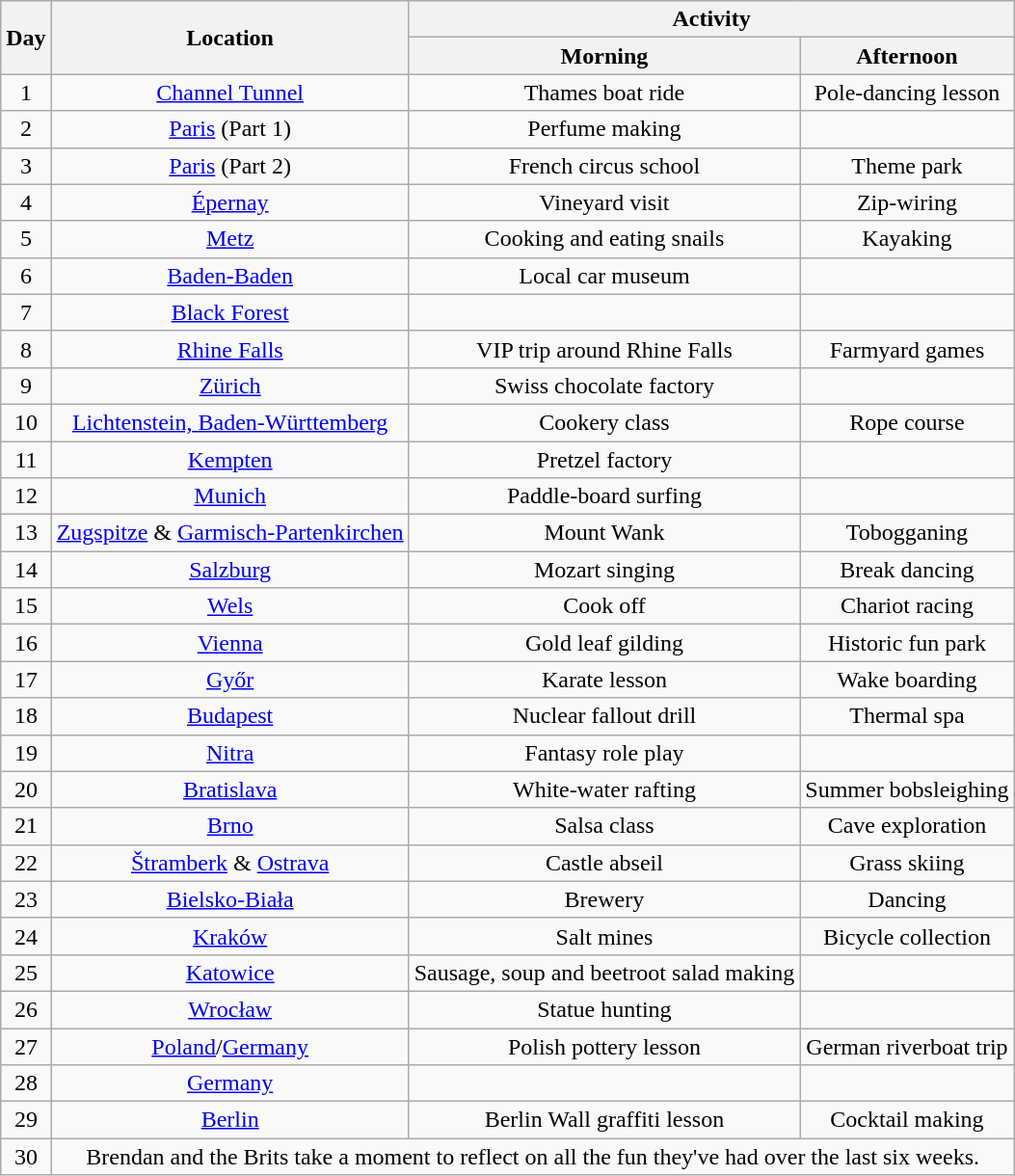<table class="wikitable" style="text-align:center;">
<tr>
<th rowspan=2>Day</th>
<th rowspan=2>Location</th>
<th colspan=2>Activity</th>
</tr>
<tr>
<th>Morning</th>
<th>Afternoon</th>
</tr>
<tr>
<td>1</td>
<td><a href='#'>Channel Tunnel</a></td>
<td>Thames boat ride</td>
<td>Pole-dancing lesson</td>
</tr>
<tr>
<td>2</td>
<td><a href='#'>Paris</a> (Part 1)</td>
<td>Perfume making</td>
<td></td>
</tr>
<tr>
<td>3</td>
<td><a href='#'>Paris</a> (Part 2)</td>
<td>French circus school</td>
<td>Theme park</td>
</tr>
<tr>
<td>4</td>
<td><a href='#'>Épernay</a></td>
<td>Vineyard visit</td>
<td>Zip-wiring</td>
</tr>
<tr>
<td>5</td>
<td><a href='#'>Metz</a></td>
<td>Cooking and eating snails</td>
<td>Kayaking</td>
</tr>
<tr>
<td>6</td>
<td><a href='#'>Baden-Baden</a></td>
<td>Local car museum</td>
<td></td>
</tr>
<tr>
<td>7</td>
<td><a href='#'>Black Forest</a></td>
<td></td>
<td></td>
</tr>
<tr>
<td>8</td>
<td><a href='#'>Rhine Falls</a></td>
<td>VIP trip around Rhine Falls</td>
<td>Farmyard games</td>
</tr>
<tr>
<td>9</td>
<td><a href='#'>Zürich</a></td>
<td>Swiss chocolate factory</td>
<td></td>
</tr>
<tr>
<td>10</td>
<td><a href='#'>Lichtenstein, Baden-Württemberg</a></td>
<td>Cookery class</td>
<td>Rope course</td>
</tr>
<tr>
<td>11</td>
<td><a href='#'>Kempten</a></td>
<td>Pretzel factory</td>
<td></td>
</tr>
<tr>
<td>12</td>
<td><a href='#'>Munich</a></td>
<td>Paddle-board surfing</td>
<td></td>
</tr>
<tr>
<td>13</td>
<td><a href='#'>Zugspitze</a> & <a href='#'>Garmisch-Partenkirchen</a></td>
<td>Mount Wank</td>
<td>Tobogganing</td>
</tr>
<tr>
<td>14</td>
<td><a href='#'>Salzburg</a></td>
<td>Mozart singing</td>
<td>Break dancing</td>
</tr>
<tr>
<td>15</td>
<td><a href='#'>Wels</a></td>
<td>Cook off</td>
<td>Chariot racing</td>
</tr>
<tr>
<td>16</td>
<td><a href='#'>Vienna</a></td>
<td>Gold leaf gilding</td>
<td>Historic fun park</td>
</tr>
<tr>
<td>17</td>
<td><a href='#'>Győr</a></td>
<td>Karate lesson</td>
<td>Wake boarding</td>
</tr>
<tr>
<td>18</td>
<td><a href='#'>Budapest</a></td>
<td>Nuclear fallout drill</td>
<td>Thermal spa</td>
</tr>
<tr>
<td>19</td>
<td><a href='#'>Nitra</a></td>
<td>Fantasy role play</td>
<td></td>
</tr>
<tr>
<td>20</td>
<td><a href='#'>Bratislava</a></td>
<td>White-water rafting</td>
<td>Summer bobsleighing</td>
</tr>
<tr>
<td>21</td>
<td><a href='#'>Brno</a></td>
<td>Salsa class</td>
<td>Cave exploration</td>
</tr>
<tr>
<td>22</td>
<td><a href='#'>Štramberk</a> & <a href='#'>Ostrava</a></td>
<td>Castle abseil</td>
<td>Grass skiing</td>
</tr>
<tr>
<td>23</td>
<td><a href='#'>Bielsko-Biała</a></td>
<td>Brewery</td>
<td>Dancing</td>
</tr>
<tr>
<td>24</td>
<td><a href='#'>Kraków</a></td>
<td>Salt mines</td>
<td>Bicycle collection</td>
</tr>
<tr>
<td>25</td>
<td><a href='#'>Katowice</a></td>
<td>Sausage, soup and beetroot salad making</td>
<td></td>
</tr>
<tr>
<td>26</td>
<td><a href='#'>Wrocław</a></td>
<td>Statue hunting</td>
<td></td>
</tr>
<tr>
<td>27</td>
<td><a href='#'>Poland</a>/<a href='#'>Germany</a></td>
<td>Polish pottery lesson</td>
<td>German riverboat trip</td>
</tr>
<tr>
<td>28</td>
<td><a href='#'>Germany</a></td>
<td></td>
<td></td>
</tr>
<tr>
<td>29</td>
<td><a href='#'>Berlin</a></td>
<td>Berlin Wall graffiti lesson</td>
<td>Cocktail making</td>
</tr>
<tr>
<td>30</td>
<td colspan="3">Brendan and the Brits take a moment to reflect on all the fun they've had over the last six weeks.</td>
</tr>
</table>
